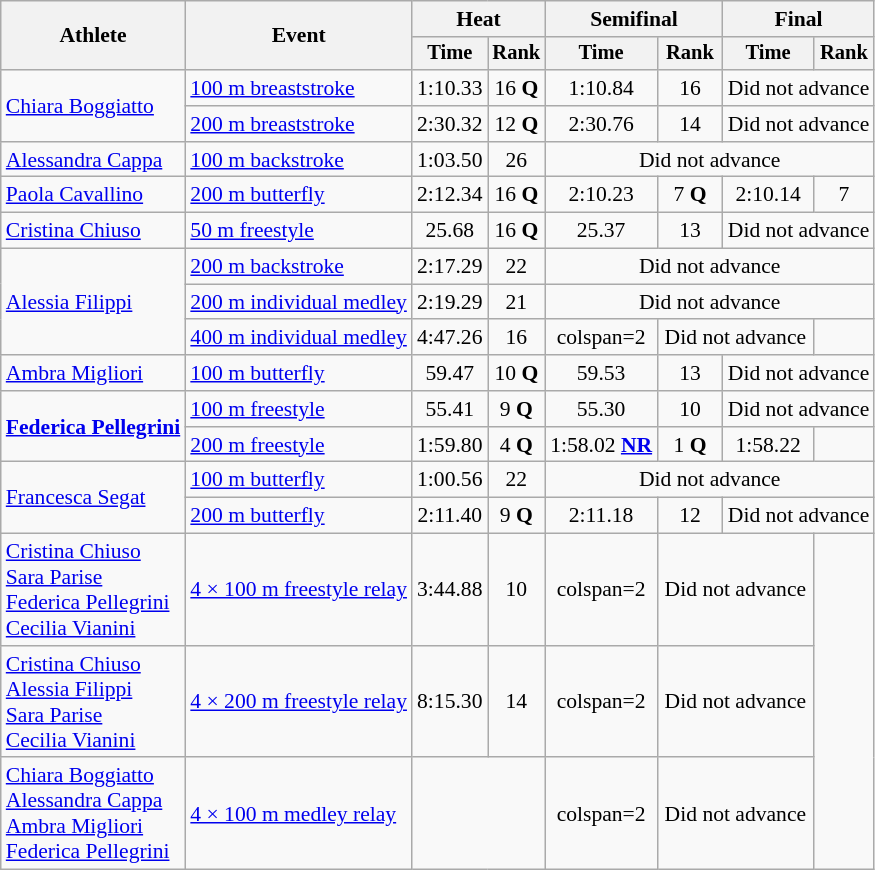<table class=wikitable style="font-size:90%">
<tr>
<th rowspan="2">Athlete</th>
<th rowspan="2">Event</th>
<th colspan="2">Heat</th>
<th colspan="2">Semifinal</th>
<th colspan="2">Final</th>
</tr>
<tr style="font-size:95%">
<th>Time</th>
<th>Rank</th>
<th>Time</th>
<th>Rank</th>
<th>Time</th>
<th>Rank</th>
</tr>
<tr align=center>
<td align=left rowspan=2><a href='#'>Chiara Boggiatto</a></td>
<td align=left><a href='#'>100 m breaststroke</a></td>
<td>1:10.33</td>
<td>16 <strong>Q</strong></td>
<td>1:10.84</td>
<td>16</td>
<td colspan=2>Did not advance</td>
</tr>
<tr align=center>
<td align=left><a href='#'>200 m breaststroke</a></td>
<td>2:30.32</td>
<td>12 <strong>Q</strong></td>
<td>2:30.76</td>
<td>14</td>
<td colspan=2>Did not advance</td>
</tr>
<tr align=center>
<td align=left><a href='#'>Alessandra Cappa</a></td>
<td align=left><a href='#'>100 m backstroke</a></td>
<td>1:03.50</td>
<td>26</td>
<td colspan=4>Did not advance</td>
</tr>
<tr align=center>
<td align=left><a href='#'>Paola Cavallino</a></td>
<td align=left><a href='#'>200 m butterfly</a></td>
<td>2:12.34</td>
<td>16 <strong>Q</strong></td>
<td>2:10.23</td>
<td>7 <strong>Q</strong></td>
<td>2:10.14</td>
<td>7</td>
</tr>
<tr align=center>
<td align=left><a href='#'>Cristina Chiuso</a></td>
<td align=left><a href='#'>50 m freestyle</a></td>
<td>25.68</td>
<td>16 <strong>Q</strong></td>
<td>25.37</td>
<td>13</td>
<td colspan=2>Did not advance</td>
</tr>
<tr align=center>
<td align=left rowspan=3><a href='#'>Alessia Filippi</a></td>
<td align=left><a href='#'>200 m backstroke</a></td>
<td>2:17.29</td>
<td>22</td>
<td colspan=4>Did not advance</td>
</tr>
<tr align=center>
<td align=left><a href='#'>200 m individual medley</a></td>
<td>2:19.29</td>
<td>21</td>
<td colspan=4>Did not advance</td>
</tr>
<tr align=center>
<td align=left><a href='#'>400 m individual medley</a></td>
<td>4:47.26</td>
<td>16</td>
<td>colspan=2 </td>
<td colspan=2>Did not advance</td>
</tr>
<tr align=center>
<td align=left><a href='#'>Ambra Migliori</a></td>
<td align=left><a href='#'>100 m butterfly</a></td>
<td>59.47</td>
<td>10 <strong>Q</strong></td>
<td>59.53</td>
<td>13</td>
<td colspan=2>Did not advance</td>
</tr>
<tr align=center>
<td align=left rowspan=2><strong><a href='#'>Federica Pellegrini</a></strong></td>
<td align=left><a href='#'>100 m freestyle</a></td>
<td>55.41</td>
<td>9 <strong>Q</strong></td>
<td>55.30</td>
<td>10</td>
<td colspan=2>Did not advance</td>
</tr>
<tr align=center>
<td align=left><a href='#'>200 m freestyle</a></td>
<td>1:59.80</td>
<td>4 <strong>Q</strong></td>
<td>1:58.02 <strong><a href='#'>NR</a></strong></td>
<td>1 <strong>Q</strong></td>
<td>1:58.22</td>
<td></td>
</tr>
<tr align=center>
<td align=left rowspan=2><a href='#'>Francesca Segat</a></td>
<td align=left><a href='#'>100 m butterfly</a></td>
<td>1:00.56</td>
<td>22</td>
<td colspan=4>Did not advance</td>
</tr>
<tr align=center>
<td align=left><a href='#'>200 m butterfly</a></td>
<td>2:11.40</td>
<td>9 <strong>Q</strong></td>
<td>2:11.18</td>
<td>12</td>
<td colspan=2>Did not advance</td>
</tr>
<tr align=center>
<td align=left><a href='#'>Cristina Chiuso</a><br><a href='#'>Sara Parise</a><br><a href='#'>Federica Pellegrini</a><br><a href='#'>Cecilia Vianini</a></td>
<td align=left><a href='#'>4 × 100 m freestyle relay</a></td>
<td>3:44.88</td>
<td>10</td>
<td>colspan=2 </td>
<td colspan=2>Did not advance</td>
</tr>
<tr align=center>
<td align=left><a href='#'>Cristina Chiuso</a><br><a href='#'>Alessia Filippi</a><br><a href='#'>Sara Parise</a><br><a href='#'>Cecilia Vianini</a></td>
<td align=left><a href='#'>4 × 200 m freestyle relay</a></td>
<td>8:15.30</td>
<td>14</td>
<td>colspan=2 </td>
<td colspan=2>Did not advance</td>
</tr>
<tr align=center>
<td align=left><a href='#'>Chiara Boggiatto</a><br><a href='#'>Alessandra Cappa</a><br><a href='#'>Ambra Migliori</a><br><a href='#'>Federica Pellegrini</a></td>
<td align=left><a href='#'>4 × 100 m medley relay</a></td>
<td colspan=2></td>
<td>colspan=2 </td>
<td colspan=2>Did not advance</td>
</tr>
</table>
